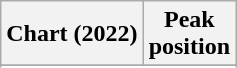<table class="wikitable plainrowheaders" style="text-align:center">
<tr>
<th scope="col">Chart (2022)</th>
<th scope="col">Peak<br>position</th>
</tr>
<tr>
</tr>
<tr>
</tr>
</table>
